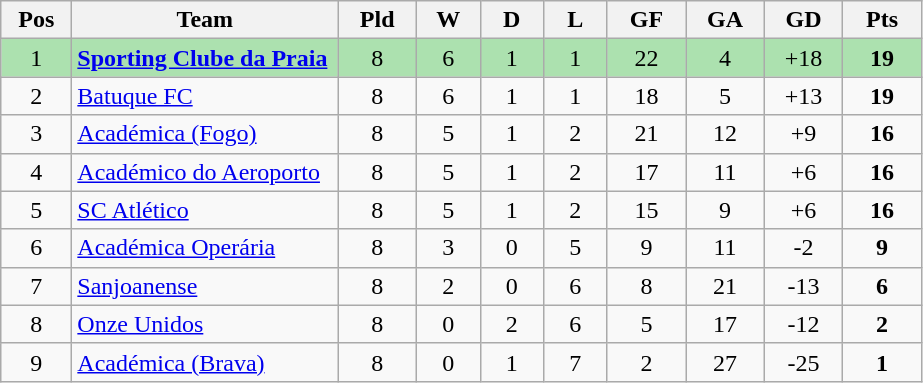<table class="wikitable" style="text-align: center;">
<tr>
<th style="width: 40px;">Pos</th>
<th style="width: 170px;">Team</th>
<th style="width: 45px;">Pld</th>
<th style="width: 35px;">W</th>
<th style="width: 35px;">D</th>
<th style="width: 35px;">L</th>
<th style="width: 45px;">GF</th>
<th style="width: 45px;">GA</th>
<th style="width: 45px;">GD</th>
<th style="width: 45px;">Pts</th>
</tr>
<tr style="background:#ACE1AF;">
<td>1</td>
<td style="text-align: left;"><strong><a href='#'>Sporting Clube da Praia</a></strong></td>
<td>8</td>
<td>6</td>
<td>1</td>
<td>1</td>
<td>22</td>
<td>4</td>
<td>+18</td>
<td><strong>19</strong></td>
</tr>
<tr>
<td>2</td>
<td style="text-align: left;"><a href='#'>Batuque FC</a></td>
<td>8</td>
<td>6</td>
<td>1</td>
<td>1</td>
<td>18</td>
<td>5</td>
<td>+13</td>
<td><strong>19</strong></td>
</tr>
<tr>
<td>3</td>
<td style="text-align: left;"><a href='#'>Académica (Fogo)</a></td>
<td>8</td>
<td>5</td>
<td>1</td>
<td>2</td>
<td>21</td>
<td>12</td>
<td>+9</td>
<td><strong>16</strong></td>
</tr>
<tr>
<td>4</td>
<td style="text-align: left;"><a href='#'>Académico do Aeroporto</a></td>
<td>8</td>
<td>5</td>
<td>1</td>
<td>2</td>
<td>17</td>
<td>11</td>
<td>+6</td>
<td><strong>16</strong></td>
</tr>
<tr>
<td>5</td>
<td style="text-align: left;"><a href='#'>SC Atlético</a></td>
<td>8</td>
<td>5</td>
<td>1</td>
<td>2</td>
<td>15</td>
<td>9</td>
<td>+6</td>
<td><strong>16</strong></td>
</tr>
<tr>
<td>6</td>
<td style="text-align: left;"><a href='#'>Académica Operária</a></td>
<td>8</td>
<td>3</td>
<td>0</td>
<td>5</td>
<td>9</td>
<td>11</td>
<td>-2</td>
<td><strong>9</strong></td>
</tr>
<tr>
<td>7</td>
<td style="text-align: left;"><a href='#'>Sanjoanense</a></td>
<td>8</td>
<td>2</td>
<td>0</td>
<td>6</td>
<td>8</td>
<td>21</td>
<td>-13</td>
<td><strong>6</strong></td>
</tr>
<tr>
<td>8</td>
<td style="text-align: left;"><a href='#'>Onze Unidos</a></td>
<td>8</td>
<td>0</td>
<td>2</td>
<td>6</td>
<td>5</td>
<td>17</td>
<td>-12</td>
<td><strong>2</strong></td>
</tr>
<tr>
<td>9</td>
<td style="text-align: left;"><a href='#'>Académica (Brava)</a></td>
<td>8</td>
<td>0</td>
<td>1</td>
<td>7</td>
<td>2</td>
<td>27</td>
<td>-25</td>
<td><strong>1</strong></td>
</tr>
</table>
